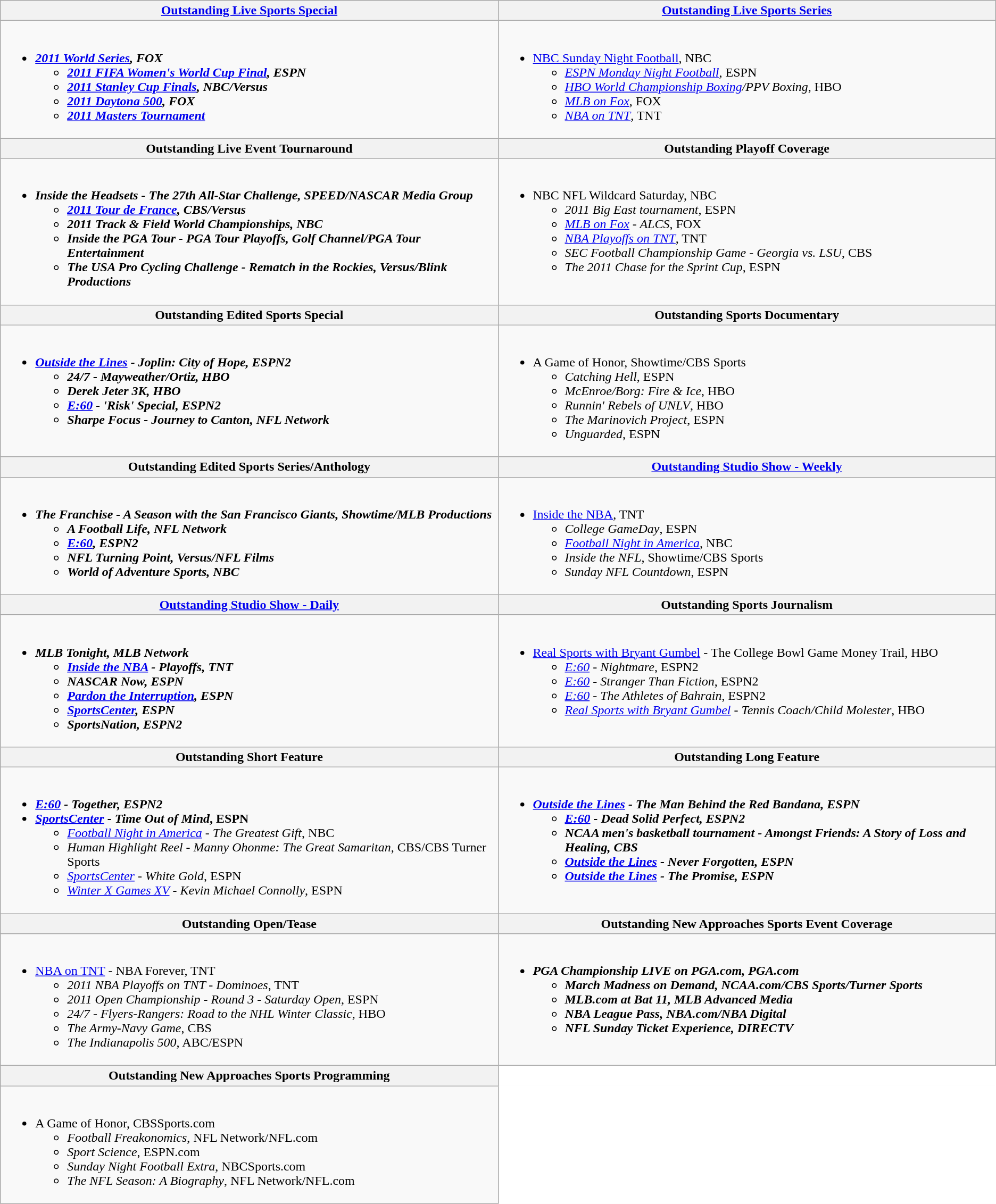<table class=wikitable>
<tr>
<th style="width:50%"><a href='#'>Outstanding Live Sports Special</a></th>
<th style="width:50%"><a href='#'>Outstanding Live Sports Series</a></th>
</tr>
<tr>
<td valign="top"><br><ul><li><strong><em><a href='#'>2011 World Series</a><em>, FOX<strong><ul><li></em><a href='#'>2011 FIFA Women's World Cup Final</a><em>, ESPN</li><li></em><a href='#'>2011 Stanley Cup Finals</a><em>, NBC/Versus</li><li></em><a href='#'>2011 Daytona 500</a><em>, FOX</li><li></em><a href='#'>2011 Masters Tournament</a><em></li></ul></li></ul></td>
<td valign="top"><br><ul><li></em></strong><a href='#'>NBC Sunday Night Football</a></em>, NBC</strong><ul><li><em><a href='#'>ESPN Monday Night Football</a></em>, ESPN</li><li><em><a href='#'>HBO World Championship Boxing</a>/PPV Boxing</em>, HBO</li><li><em><a href='#'>MLB on Fox</a></em>, FOX</li><li><em><a href='#'>NBA on TNT</a></em>, TNT</li></ul></li></ul></td>
</tr>
<tr>
<th style="width:50%">Outstanding Live Event Tournaround</th>
<th style="width:50%">Outstanding Playoff Coverage</th>
</tr>
<tr>
<td valign="top"><br><ul><li><strong><em>Inside the Headsets - The 27th All-Star Challenge<em>, SPEED/NASCAR Media Group<strong><ul><li></em><a href='#'>2011 Tour de France</a><em>, CBS/Versus</li><li></em>2011 Track & Field World Championships<em>, NBC</li><li></em>Inside the PGA Tour - PGA Tour Playoffs<em>, Golf Channel/PGA Tour Entertainment</li><li></em>The USA Pro Cycling Challenge - Rematch in the Rockies<em>, Versus/Blink Productions</li></ul></li></ul></td>
<td valign="top"><br><ul><li></em></strong>NBC NFL Wildcard Saturday</em>, NBC</strong><ul><li><em>2011 Big East tournament</em>, ESPN</li><li><em><a href='#'>MLB on Fox</a> - ALCS</em>, FOX</li><li><em><a href='#'>NBA Playoffs on TNT</a></em>, TNT</li><li><em>SEC Football Championship Game - Georgia vs. LSU</em>, CBS</li><li><em>The 2011 Chase for the Sprint Cup</em>, ESPN</li></ul></li></ul></td>
</tr>
<tr>
<th style="width:50%">Outstanding Edited Sports Special</th>
<th style="width:50%">Outstanding Sports Documentary</th>
</tr>
<tr>
<td valign="top"><br><ul><li><strong><em><a href='#'>Outside the Lines</a> - Joplin: City of Hope<em>, ESPN2<strong><ul><li></em>24/7 - Mayweather/Ortiz<em>, HBO</li><li></em>Derek Jeter 3K<em>, HBO</li><li></em><a href='#'>E:60</a> - 'Risk' Special<em>, ESPN2</li><li></em>Sharpe Focus - Journey to Canton<em>, NFL Network</li></ul></li></ul></td>
<td valign="top"><br><ul><li></em></strong>A Game of Honor</em>, Showtime/CBS Sports</strong><ul><li><em>Catching Hell</em>, ESPN</li><li><em>McEnroe/Borg: Fire & Ice</em>, HBO</li><li><em>Runnin' Rebels of UNLV</em>, HBO</li><li><em>The Marinovich Project</em>, ESPN</li><li><em>Unguarded</em>, ESPN</li></ul></li></ul></td>
</tr>
<tr>
<th style="width:50%">Outstanding Edited Sports Series/Anthology</th>
<th style="width:50%"><a href='#'>Outstanding Studio Show - Weekly</a></th>
</tr>
<tr>
<td valign="top"><br><ul><li><strong><em>The Franchise - A Season with the San Francisco Giants<em>, Showtime/MLB Productions<strong><ul><li></em>A Football Life<em>, NFL Network</li><li></em><a href='#'>E:60</a><em>, ESPN2</li><li></em>NFL Turning Point<em>, Versus/NFL Films</li><li></em>World of Adventure Sports<em>, NBC</li></ul></li></ul></td>
<td valign="top"><br><ul><li></em></strong><a href='#'>Inside the NBA</a></em>, TNT</strong><ul><li><em>College GameDay</em>, ESPN</li><li><em><a href='#'>Football Night in America</a></em>, NBC</li><li><em>Inside the NFL</em>, Showtime/CBS Sports</li><li><em>Sunday NFL Countdown</em>, ESPN</li></ul></li></ul></td>
</tr>
<tr>
<th style="width:50%"><a href='#'>Outstanding Studio Show - Daily</a></th>
<th style="width:50%">Outstanding Sports Journalism</th>
</tr>
<tr>
<td valign="top"><br><ul><li><strong><em>MLB Tonight<em>, MLB Network<strong><ul><li></em><a href='#'>Inside the NBA</a> - Playoffs<em>, TNT</li><li></em>NASCAR Now<em>, ESPN</li><li></em><a href='#'>Pardon the Interruption</a><em>, ESPN</li><li></em><a href='#'>SportsCenter</a><em>, ESPN</li><li></em>SportsNation<em>, ESPN2</li></ul></li></ul></td>
<td valign="top"><br><ul><li></em></strong><a href='#'>Real Sports with Bryant Gumbel</a> - The College Bowl Game Money Trail</em>, HBO</strong><ul><li><em><a href='#'>E:60</a> - Nightmare</em>, ESPN2</li><li><em><a href='#'>E:60</a> - Stranger Than Fiction</em>, ESPN2</li><li><em><a href='#'>E:60</a> - The Athletes of Bahrain</em>, ESPN2</li><li><em><a href='#'>Real Sports with Bryant Gumbel</a> - Tennis Coach/Child Molester</em>, HBO</li></ul></li></ul></td>
</tr>
<tr>
<th style="width:50%">Outstanding Short Feature</th>
<th style="width:50%">Outstanding Long Feature</th>
</tr>
<tr>
<td valign="top"><br><ul><li><strong><em><a href='#'>E:60</a> - Together<em>, ESPN2<strong></li><li></em></strong><a href='#'>SportsCenter</a> - Time Out of Mind</em>, ESPN</strong><ul><li><em><a href='#'>Football Night in America</a> - The Greatest Gift</em>, NBC</li><li><em>Human Highlight Reel - Manny Ohonme: The Great Samaritan</em>, CBS/CBS Turner Sports</li><li><em><a href='#'>SportsCenter</a> - White Gold</em>, ESPN</li><li><em><a href='#'>Winter X Games XV</a> - Kevin Michael Connolly</em>, ESPN</li></ul></li></ul></td>
<td valign="top"><br><ul><li><strong><em><a href='#'>Outside the Lines</a> - The Man Behind the Red Bandana<em>, ESPN<strong><ul><li></em><a href='#'>E:60</a> - Dead Solid Perfect<em>, ESPN2</li><li></em>NCAA men's basketball tournament - Amongst Friends: A Story of Loss and Healing<em>, CBS</li><li></em><a href='#'>Outside the Lines</a> - Never Forgotten<em>, ESPN</li><li></em><a href='#'>Outside the Lines</a> - The Promise<em>, ESPN</li></ul></li></ul></td>
</tr>
<tr>
<th style="width:50%">Outstanding Open/Tease</th>
<th style="width:50%">Outstanding New Approaches Sports Event Coverage</th>
</tr>
<tr>
<td valign="top"><br><ul><li></em></strong><a href='#'>NBA on TNT</a> - NBA Forever</em>, TNT</strong><ul><li><em>2011 NBA Playoffs on TNT - Dominoes</em>, TNT</li><li><em>2011 Open Championship - Round 3 - Saturday Open</em>, ESPN</li><li><em>24/7 - Flyers-Rangers: Road to the NHL Winter Classic</em>, HBO</li><li><em>The Army-Navy Game</em>, CBS</li><li><em>The Indianapolis 500</em>, ABC/ESPN</li></ul></li></ul></td>
<td valign="top"><br><ul><li><strong><em>PGA Championship LIVE on PGA.com<em>, PGA.com<strong><ul><li></em>March Madness on Demand<em>, NCAA.com/CBS Sports/Turner Sports</li><li></em>MLB.com at Bat 11<em>, MLB Advanced Media</li><li></em>NBA League Pass<em>, NBA.com/NBA Digital</li><li></em>NFL Sunday Ticket Experience<em>, DIRECTV</li></ul></li></ul></td>
</tr>
<tr>
<th style="width:50%">Outstanding New Approaches Sports Programming</th>
<td style="background:#FFF; border-bottom:1px solid #FFF; border-right:1px solid #FFF"></td>
</tr>
<tr>
<td valign="top"><br><ul><li></em></strong>A Game of Honor</em>, CBSSports.com</strong><ul><li><em>Football Freakonomics</em>, NFL Network/NFL.com</li><li><em>Sport Science</em>, ESPN.com</li><li><em>Sunday Night Football Extra</em>, NBCSports.com</li><li><em>The NFL Season: A Biography</em>, NFL Network/NFL.com</li></ul></li></ul></td>
<td style="background:#FFF; border-top:1px solid #FFF; border-bottom:1px solid #FFF; border-right:1px solid #FFF"></td>
</tr>
</table>
